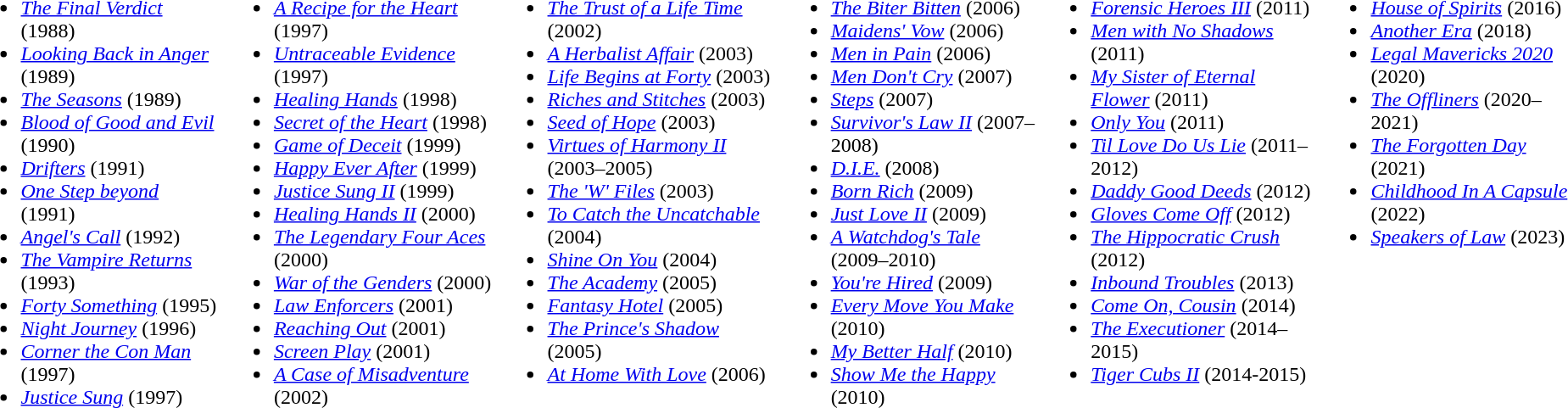<table>
<tr>
<td valign=top><br><ul><li><em><a href='#'>The Final Verdict</a></em> (1988)</li><li><em><a href='#'>Looking Back in Anger</a></em> (1989)</li><li><em><a href='#'>The Seasons</a></em> (1989)</li><li><em><a href='#'>Blood of Good and Evil</a></em> (1990)</li><li><em><a href='#'>Drifters</a></em> (1991)</li><li><em><a href='#'>One Step beyond</a></em> (1991)</li><li><em><a href='#'>Angel's Call</a></em> (1992)</li><li><em><a href='#'>The Vampire Returns</a></em> (1993)</li><li><em><a href='#'>Forty Something</a></em> (1995)</li><li><em><a href='#'>Night Journey</a></em> (1996)</li><li><em><a href='#'>Corner the Con Man</a></em> (1997)</li><li><em><a href='#'>Justice Sung</a></em> (1997)</li></ul></td>
<td valign=top><br><ul><li><em><a href='#'>A Recipe for the Heart</a></em> (1997)</li><li><em><a href='#'>Untraceable Evidence</a></em> (1997)</li><li><em><a href='#'>Healing Hands</a></em> (1998)</li><li><em><a href='#'>Secret of the Heart</a></em> (1998)</li><li><em><a href='#'>Game of Deceit</a></em> (1999)</li><li><em><a href='#'>Happy Ever After</a></em> (1999)</li><li><em><a href='#'>Justice Sung II</a></em> (1999)</li><li><em><a href='#'>Healing Hands II</a></em> (2000)</li><li><em><a href='#'>The Legendary Four Aces</a></em> (2000)</li><li><em><a href='#'>War of the Genders</a></em> (2000)</li><li><em><a href='#'>Law Enforcers</a></em> (2001)</li><li><em><a href='#'>Reaching Out</a></em> (2001)</li><li><em><a href='#'>Screen Play</a></em> (2001)</li><li><em><a href='#'>A Case of Misadventure</a></em> (2002)</li></ul></td>
<td valign=top><br><ul><li><em><a href='#'>The Trust of a Life Time</a></em> (2002)</li><li><em><a href='#'>A Herbalist Affair</a></em> (2003)</li><li><em><a href='#'>Life Begins at Forty</a></em> (2003)</li><li><em><a href='#'>Riches and Stitches</a></em> (2003)</li><li><em><a href='#'>Seed of Hope</a></em> (2003)</li><li><em><a href='#'>Virtues of Harmony II</a></em> (2003–2005)</li><li><em><a href='#'>The 'W' Files</a></em> (2003)</li><li><em><a href='#'>To Catch the Uncatchable</a></em> (2004)</li><li><em><a href='#'>Shine On You</a></em> (2004)</li><li><em><a href='#'>The Academy</a></em> (2005)</li><li><em><a href='#'>Fantasy Hotel</a></em> (2005)</li><li><em><a href='#'>The Prince's Shadow</a></em> (2005)</li><li><em><a href='#'>At Home With Love</a></em> (2006)</li></ul></td>
<td valign=top><br><ul><li><em><a href='#'>The Biter Bitten</a></em> (2006)</li><li><em><a href='#'>Maidens' Vow</a></em> (2006)</li><li><em><a href='#'>Men in Pain</a></em> (2006)</li><li><em><a href='#'>Men Don't Cry</a></em> (2007)</li><li><em><a href='#'>Steps</a></em> (2007)</li><li><em><a href='#'>Survivor's Law II</a></em> (2007–2008)</li><li><em><a href='#'>D.I.E.</a></em> (2008)</li><li><em><a href='#'>Born Rich</a></em> (2009)</li><li><em><a href='#'>Just Love II</a></em> (2009)</li><li><em><a href='#'>A Watchdog's Tale</a></em> (2009–2010)</li><li><em><a href='#'>You're Hired</a></em> (2009)</li><li><em><a href='#'>Every Move You Make</a></em> (2010)</li><li><em><a href='#'>My Better Half</a></em> (2010)</li><li><em><a href='#'>Show Me the Happy</a></em> (2010)</li></ul></td>
<td valign=top><br><ul><li><em><a href='#'>Forensic Heroes III</a></em> (2011)</li><li><em><a href='#'>Men with No Shadows</a></em> (2011)</li><li><em><a href='#'>My Sister of Eternal Flower</a></em> (2011)</li><li><em><a href='#'>Only You</a></em> (2011)</li><li><em><a href='#'>Til Love Do Us Lie</a></em> (2011–2012)</li><li><em><a href='#'>Daddy Good Deeds</a></em> (2012)</li><li><em><a href='#'>Gloves Come Off</a></em> (2012)</li><li><em><a href='#'>The Hippocratic Crush</a></em> (2012)</li><li><em><a href='#'>Inbound Troubles</a></em> (2013)</li><li><em><a href='#'>Come On, Cousin</a></em> (2014)</li><li><em><a href='#'>The Executioner</a></em> (2014–2015)</li><li><em><a href='#'>Tiger Cubs II</a></em> (2014-2015)</li></ul></td>
<td valign=top><br><ul><li><em><a href='#'>House of Spirits</a></em> (2016)</li><li><em><a href='#'>Another Era</a></em> (2018)</li><li><em><a href='#'>Legal Mavericks 2020</a></em> (2020)</li><li><em><a href='#'>The Offliners</a></em> (2020–2021)</li><li><em><a href='#'>The Forgotten Day</a></em> (2021)</li><li><em><a href='#'>Childhood In A Capsule</a></em> (2022)</li><li><em><a href='#'>Speakers of Law</a></em> (2023)</li></ul></td>
</tr>
</table>
